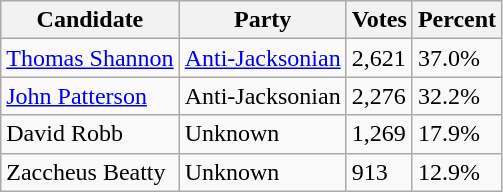<table class=wikitable>
<tr>
<th>Candidate</th>
<th>Party</th>
<th>Votes</th>
<th>Percent</th>
</tr>
<tr>
<td><a href='#'>Thomas Shannon</a></td>
<td><a href='#'>Anti-Jacksonian</a></td>
<td>2,621</td>
<td>37.0%</td>
</tr>
<tr>
<td><a href='#'>John Patterson</a></td>
<td>Anti-Jacksonian</td>
<td>2,276</td>
<td>32.2%</td>
</tr>
<tr>
<td>David Robb</td>
<td>Unknown</td>
<td>1,269</td>
<td>17.9%</td>
</tr>
<tr>
<td>Zaccheus Beatty</td>
<td>Unknown</td>
<td>913</td>
<td>12.9%</td>
</tr>
</table>
